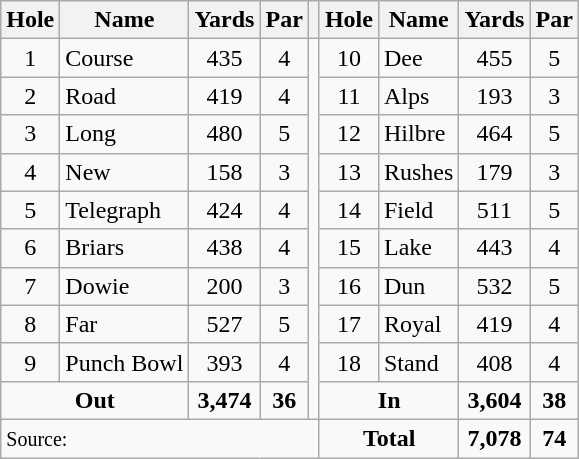<table class=wikitable>
<tr>
<th>Hole</th>
<th>Name</th>
<th>Yards</th>
<th>Par</th>
<th></th>
<th>Hole</th>
<th>Name</th>
<th>Yards</th>
<th>Par</th>
</tr>
<tr>
<td align=center>1</td>
<td>Course</td>
<td align=center>435</td>
<td align=center>4</td>
<td rowspan=10></td>
<td align=center>10</td>
<td>Dee</td>
<td align=center>455</td>
<td align=center>5</td>
</tr>
<tr>
<td align=center>2</td>
<td>Road</td>
<td align=center>419</td>
<td align=center>4</td>
<td align=center>11</td>
<td>Alps</td>
<td align=center>193</td>
<td align=center>3</td>
</tr>
<tr>
<td align=center>3</td>
<td>Long</td>
<td align=center>480</td>
<td align=center>5</td>
<td align=center>12</td>
<td>Hilbre</td>
<td align=center>464</td>
<td align=center>5</td>
</tr>
<tr>
<td align=center>4</td>
<td>New</td>
<td align=center>158</td>
<td align=center>3</td>
<td align=center>13</td>
<td>Rushes</td>
<td align=center>179</td>
<td align=center>3</td>
</tr>
<tr>
<td align=center>5</td>
<td>Telegraph</td>
<td align=center>424</td>
<td align=center>4</td>
<td align=center>14</td>
<td>Field</td>
<td align=center>511</td>
<td align=center>5</td>
</tr>
<tr>
<td align=center>6</td>
<td>Briars</td>
<td align=center>438</td>
<td align=center>4</td>
<td align=center>15</td>
<td>Lake</td>
<td align=center>443</td>
<td align=center>4</td>
</tr>
<tr>
<td align=center>7</td>
<td>Dowie</td>
<td align=center>200</td>
<td align=center>3</td>
<td align=center>16</td>
<td>Dun</td>
<td align=center>532</td>
<td align=center>5</td>
</tr>
<tr>
<td align=center>8</td>
<td>Far</td>
<td align=center>527</td>
<td align=center>5</td>
<td align=center>17</td>
<td>Royal</td>
<td align=center>419</td>
<td align=center>4</td>
</tr>
<tr>
<td align=center>9</td>
<td>Punch Bowl</td>
<td align=center>393</td>
<td align=center>4</td>
<td align=center>18</td>
<td>Stand</td>
<td align=center>408</td>
<td align=center>4</td>
</tr>
<tr>
<td colspan=2 align=center><strong>Out</strong></td>
<td align=center><strong>3,474</strong></td>
<td align=center><strong>36</strong></td>
<td colspan=2 align=center><strong>In</strong></td>
<td align=center><strong>3,604</strong></td>
<td align=center><strong>38</strong></td>
</tr>
<tr>
<td colspan=5><small>Source:</small></td>
<td colspan=2 align=center><strong>Total</strong></td>
<td align=center><strong>7,078</strong></td>
<td align=center><strong>74</strong></td>
</tr>
</table>
